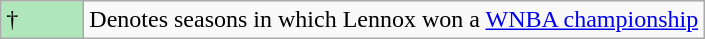<table class="wikitable">
<tr>
<td style="background:#afe6ba; width:3em;">†</td>
<td>Denotes seasons in which Lennox won a <a href='#'>WNBA championship</a></td>
</tr>
</table>
